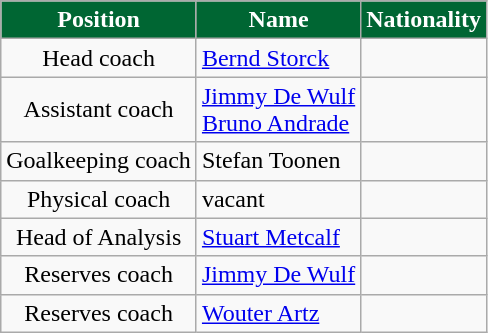<table class="wikitable" style="text-align:center">
<tr style="color:white;">
<th style="background-color:#006633; color:#FFFFFF">Position</th>
<th style="background-color:#006633; color:#FFFFFF">Name</th>
<th style="background-color:#006633; color:#FFFFFF">Nationality</th>
</tr>
<tr>
<td>Head coach</td>
<td style="text-align:left;"><a href='#'>Bernd Storck</a></td>
<td></td>
</tr>
<tr>
<td>Assistant coach</td>
<td style="text-align:left;"><a href='#'>Jimmy De Wulf</a> <br> <a href='#'>Bruno Andrade</a></td>
<td><br> </td>
</tr>
<tr>
<td>Goalkeeping coach</td>
<td style="text-align:left;">Stefan Toonen</td>
<td></td>
</tr>
<tr>
<td>Physical coach</td>
<td style="text-align:left;">vacant</td>
</tr>
<tr>
<td>Head of Analysis</td>
<td style="text-align:left;"><a href='#'>Stuart Metcalf</a></td>
<td></td>
</tr>
<tr>
<td>Reserves coach</td>
<td style="text-align:left;"><a href='#'>Jimmy De Wulf</a></td>
<td></td>
</tr>
<tr>
<td>Reserves coach</td>
<td style="text-align:left;"><a href='#'>Wouter Artz</a></td>
<td></td>
</tr>
</table>
